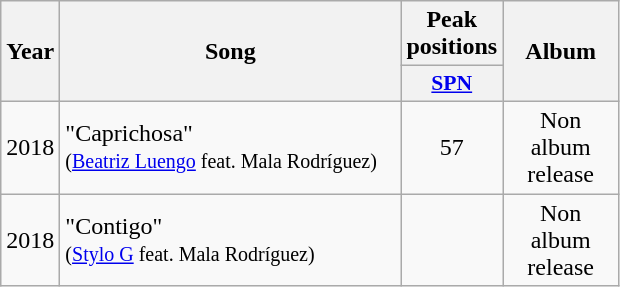<table class="wikitable">
<tr>
<th rowspan="2" style="text-align:center; width:10px;">Year</th>
<th rowspan="2" style="text-align:center; width:220px;">Song</th>
<th style="text-align:center; width:20px;">Peak positions</th>
<th rowspan="2" style="text-align:center; width:70px;">Album</th>
</tr>
<tr>
<th scope="col" style="width:3em;font-size:90%;"><a href='#'>SPN</a><br></th>
</tr>
<tr>
<td style="text-align:center;">2018</td>
<td>"Caprichosa" <br><small>(<a href='#'>Beatriz Luengo</a> feat. Mala Rodríguez)</small></td>
<td style="text-align:center;">57</td>
<td style="text-align:center;">Non album release</td>
</tr>
<tr>
<td style="text-align:center;">2018</td>
<td>"Contigo" <br><small>(<a href='#'>Stylo G</a> feat. Mala Rodríguez)</small></td>
<td style="text-align:center;"></td>
<td style="text-align:center;">Non album release</td>
</tr>
</table>
